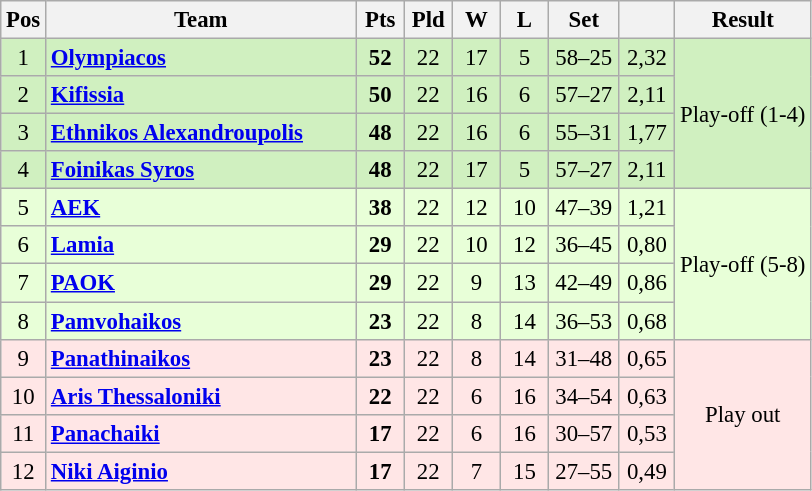<table class="wikitable" style="text-align: center; font-size:95%">
<tr>
<th width="20">Pos</th>
<th width="200">Team</th>
<th width="25">Pts</th>
<th width="25">Pld</th>
<th width="25">W</th>
<th width="25">L</th>
<th width="40">Set</th>
<th width="30"></th>
<th>Result</th>
</tr>
<tr bgcolor="D0F0C0">
<td>1</td>
<td align="left"><strong> <a href='#'>Olympiacos</a></strong></td>
<td><strong>52</strong></td>
<td>22</td>
<td>17</td>
<td>5</td>
<td>58–25</td>
<td>2,32</td>
<td rowspan=4>Play-off (1-4)</td>
</tr>
<tr bgcolor="D0F0C0">
<td>2</td>
<td align="left"><strong> <a href='#'>Kifissia</a></strong></td>
<td><strong>50</strong></td>
<td>22</td>
<td>16</td>
<td>6</td>
<td>57–27</td>
<td>2,11</td>
</tr>
<tr bgcolor="D0F0C0">
<td>3</td>
<td align="left"><strong> <a href='#'>Ethnikos Alexandroupolis</a></strong></td>
<td><strong>48</strong></td>
<td>22</td>
<td>16</td>
<td>6</td>
<td>55–31</td>
<td>1,77</td>
</tr>
<tr bgcolor="D0F0C0">
<td>4</td>
<td align="left"><strong><a href='#'>Foinikas Syros</a></strong></td>
<td><strong>48</strong></td>
<td>22</td>
<td>17</td>
<td>5</td>
<td>57–27</td>
<td>2,11</td>
</tr>
<tr bgcolor="E8FFD8">
<td>5</td>
<td align="left"><strong> <a href='#'>AEK</a></strong></td>
<td><strong>38</strong></td>
<td>22</td>
<td>12</td>
<td>10</td>
<td>47–39</td>
<td>1,21</td>
<td rowspan=4>Play-off (5-8)</td>
</tr>
<tr bgcolor="E8FFD8">
<td>6</td>
<td align="left"><strong> <a href='#'>Lamia</a></strong></td>
<td><strong>29</strong></td>
<td>22</td>
<td>10</td>
<td>12</td>
<td>36–45</td>
<td>0,80</td>
</tr>
<tr bgcolor="E8FFD8">
<td>7</td>
<td align="left"><strong><a href='#'>PAOK</a></strong></td>
<td><strong>29</strong></td>
<td>22</td>
<td>9</td>
<td>13</td>
<td>42–49</td>
<td>0,86</td>
</tr>
<tr bgcolor="E8FFD8">
<td>8</td>
<td align="left"><strong><a href='#'>Pamvohaikos</a></strong></td>
<td><strong>23</strong></td>
<td>22</td>
<td>8</td>
<td>14</td>
<td>36–53</td>
<td>0,68</td>
</tr>
<tr bgcolor="FFE6E6">
<td>9</td>
<td align="left"><strong><a href='#'>Panathinaikos</a></strong></td>
<td><strong>23</strong></td>
<td>22</td>
<td>8</td>
<td>14</td>
<td>31–48</td>
<td>0,65</td>
<td rowspan=4>Play out</td>
</tr>
<tr bgcolor="FFE6E6">
<td>10</td>
<td align="left"><strong><a href='#'>Aris Thessaloniki</a></strong></td>
<td><strong>22</strong></td>
<td>22</td>
<td>6</td>
<td>16</td>
<td>34–54</td>
<td>0,63</td>
</tr>
<tr bgcolor="FFE6E6">
<td>11</td>
<td align="left"><strong><a href='#'>Panachaiki</a></strong></td>
<td><strong>17</strong></td>
<td>22</td>
<td>6</td>
<td>16</td>
<td>30–57</td>
<td>0,53</td>
</tr>
<tr bgcolor="FFE6E6">
<td>12</td>
<td align="left"><strong><a href='#'>Niki Aiginio</a></strong></td>
<td><strong>17</strong></td>
<td>22</td>
<td>7</td>
<td>15</td>
<td>27–55</td>
<td>0,49</td>
</tr>
</table>
